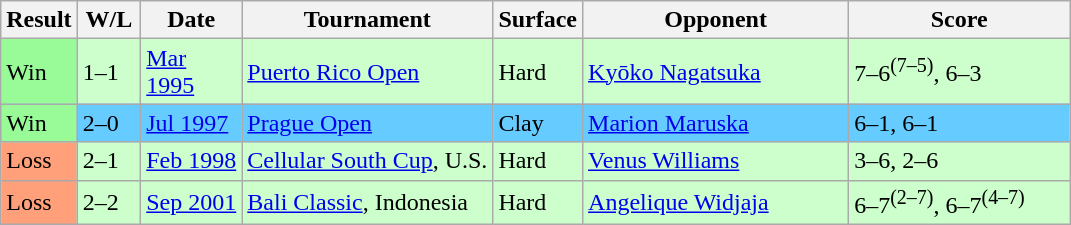<table class="wikitable sortable">
<tr>
<th style="width:40px">Result</th>
<th style="width:35px" class="unsortable">W/L</th>
<th width=60>Date</th>
<th width=160>Tournament</th>
<th width=50>Surface</th>
<th width=170>Opponent</th>
<th style="width:140px" class="unsortable">Score</th>
</tr>
<tr bgcolor="#CCFFCC">
<td style="background:#98fb98;">Win</td>
<td>1–1</td>
<td><a href='#'>Mar 1995</a></td>
<td><a href='#'>Puerto Rico Open</a></td>
<td>Hard</td>
<td> <a href='#'>Kyōko Nagatsuka</a></td>
<td>7–6<sup>(7–5)</sup>, 6–3</td>
</tr>
<tr bgcolor="#66CCFF">
<td style="background:#98fb98;">Win</td>
<td>2–0</td>
<td><a href='#'>Jul 1997</a></td>
<td><a href='#'>Prague Open</a></td>
<td>Clay</td>
<td> <a href='#'>Marion Maruska</a></td>
<td>6–1, 6–1</td>
</tr>
<tr bgcolor="#CCFFCC">
<td style="background:#ffa07a;">Loss</td>
<td>2–1</td>
<td><a href='#'>Feb 1998</a></td>
<td><a href='#'>Cellular South Cup</a>, U.S.</td>
<td>Hard</td>
<td> <a href='#'>Venus Williams</a></td>
<td>3–6, 2–6</td>
</tr>
<tr bgcolor="#CCFFCC">
<td style="background:#ffa07a;">Loss</td>
<td>2–2</td>
<td><a href='#'>Sep 2001</a></td>
<td><a href='#'>Bali Classic</a>, Indonesia</td>
<td>Hard</td>
<td> <a href='#'>Angelique Widjaja</a></td>
<td>6–7<sup>(2–7)</sup>, 6–7<sup>(4–7)</sup></td>
</tr>
</table>
